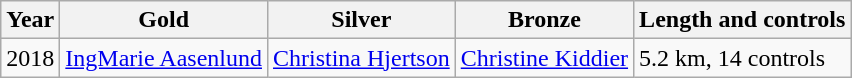<table class="wikitable">
<tr>
<th>Year</th>
<th>Gold</th>
<th>Silver</th>
<th>Bronze</th>
<th>Length and controls</th>
</tr>
<tr>
<td>2018</td>
<td> <a href='#'>IngMarie Aasenlund</a></td>
<td> <a href='#'>Christina Hjertson</a></td>
<td> <a href='#'>Christine Kiddier</a></td>
<td>5.2 km, 14 controls</td>
</tr>
</table>
